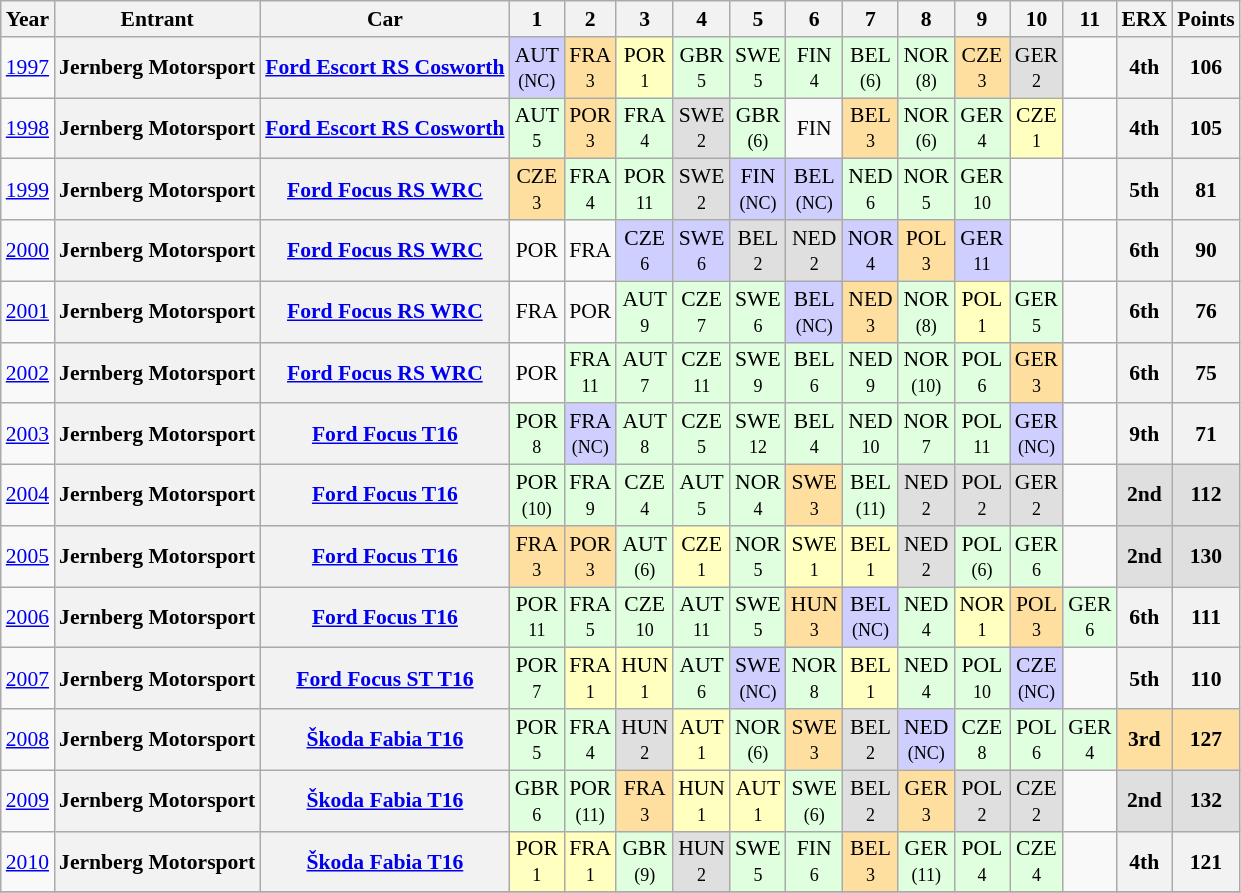<table class="wikitable" border="1" style="text-align:center; font-size:90%;">
<tr valign="top">
<th>Year</th>
<th>Entrant</th>
<th>Car</th>
<th>1</th>
<th>2</th>
<th>3</th>
<th>4</th>
<th>5</th>
<th>6</th>
<th>7</th>
<th>8</th>
<th>9</th>
<th>10</th>
<th>11</th>
<th>ERX</th>
<th>Points</th>
</tr>
<tr>
<td><a href='#'>1997</a></td>
<th>Jernberg Motorsport</th>
<th><a href='#'>Ford Escort RS Cosworth</a></th>
<td style="background:#CFCFFF;">AUT<br><small>(NC)</small></td>
<td style="background:#FFDF9F;">FRA<br><small>3</small></td>
<td style="background:#FFFFBF;">POR<br><small>1</small></td>
<td style="background:#DFFFDF;">GBR<br><small>5</small></td>
<td style="background:#DFFFDF;">SWE<br><small>5</small></td>
<td style="background:#DFFFDF;">FIN<br><small>4</small></td>
<td style="background:#DFFFDF;">BEL<br><small>(6)</small></td>
<td style="background:#DFFFDF;">NOR<br><small>(8)</small></td>
<td style="background:#FFDF9F;">CZE<br><small>3</small></td>
<td style="background:#DFDFDF;">GER<br><small>2</small></td>
<td></td>
<th>4th</th>
<th>106</th>
</tr>
<tr>
<td><a href='#'>1998</a></td>
<th>Jernberg Motorsport</th>
<th><a href='#'>Ford Escort RS Cosworth</a></th>
<td style="background:#DFFFDF;">AUT<br><small>5</small></td>
<td style="background:#FFDF9F;">POR<br><small>3</small></td>
<td style="background:#DFFFDF;">FRA<br><small>4</small></td>
<td style="background:#DFDFDF;">SWE<br><small>2</small></td>
<td style="background:#DFFFDF;">GBR<br><small>(6)</small></td>
<td>FIN<br><small></small></td>
<td style="background:#FFDF9F;">BEL<br><small>3</small></td>
<td style="background:#DFFFDF;">NOR<br><small>(6)</small></td>
<td style="background:#DFFFDF;">GER<br><small>4</small></td>
<td style="background:#FFFFBF;">CZE<br><small>1</small></td>
<td></td>
<th>4th</th>
<th>105</th>
</tr>
<tr>
<td><a href='#'>1999</a></td>
<th>Jernberg Motorsport</th>
<th><a href='#'>Ford Focus RS WRC</a></th>
<td style="background:#FFDF9F;">CZE<br><small>3</small></td>
<td style="background:#DFFFDF;">FRA<br><small>4</small></td>
<td style="background:#DFFFDF;">POR<br><small>11</small></td>
<td style="background:#DFDFDF;">SWE<br><small>2</small></td>
<td style="background:#CFCFFF;">FIN<br><small>(NC)</small></td>
<td style="background:#CFCFFF;">BEL<br><small>(NC)</small></td>
<td style="background:#DFFFDF;">NED<br><small>6</small></td>
<td style="background:#DFFFDF;">NOR<br><small>5</small></td>
<td style="background:#DFFFDF;">GER<br><small>10</small></td>
<td></td>
<td></td>
<th>5th</th>
<th>81</th>
</tr>
<tr>
<td><a href='#'>2000</a></td>
<th>Jernberg Motorsport</th>
<th><a href='#'>Ford Focus RS WRC</a></th>
<td>POR<br><small></small></td>
<td>FRA<br><small></small></td>
<td style="background:#CFCFFF;">CZE<br><small>6</small></td>
<td style="background:#CFCFFF;">SWE<br><small>6</small></td>
<td style="background:#DFDFDF;">BEL<br><small>2</small></td>
<td style="background:#DFDFDF;">NED<br><small>2</small></td>
<td style="background:#CFCFFF;">NOR<br><small>4</small></td>
<td style="background:#FFDF9F;">POL<br><small>3</small></td>
<td style="background:#CFCFFF;">GER<br><small>11</small></td>
<td></td>
<td></td>
<th>6th</th>
<th>90</th>
</tr>
<tr>
<td><a href='#'>2001</a></td>
<th>Jernberg Motorsport</th>
<th><a href='#'>Ford Focus RS WRC</a></th>
<td>FRA<br><small></small></td>
<td>POR<br><small></small></td>
<td style="background:#DFFFDF;">AUT<br><small>9</small></td>
<td style="background:#DFFFDF;">CZE<br><small>7</small></td>
<td style="background:#DFFFDF;">SWE<br><small>6</small></td>
<td style="background:#CFCFFF;">BEL<br><small>(NC)</small></td>
<td style="background:#FFDF9F;">NED<br><small>3</small></td>
<td style="background:#DFFFDF;">NOR<br><small>(8)</small></td>
<td style="background:#FFFFBF;">POL<br><small>1</small></td>
<td style="background:#DFFFDF;">GER<br><small>5</small></td>
<td></td>
<th>6th</th>
<th>76</th>
</tr>
<tr>
<td><a href='#'>2002</a></td>
<th>Jernberg Motorsport</th>
<th><a href='#'>Ford Focus RS WRC</a></th>
<td>POR<br><small></small></td>
<td style="background:#DFFFDF;">FRA<br><small>11</small></td>
<td style="background:#DFFFDF;">AUT<br><small>7</small></td>
<td style="background:#DFFFDF;">CZE<br><small>11</small></td>
<td style="background:#DFFFDF;">SWE<br><small>9</small></td>
<td style="background:#DFFFDF;">BEL<br><small>6</small></td>
<td style="background:#DFFFDF;">NED<br><small>9</small></td>
<td style="background:#DFFFDF;">NOR<br><small>(10)</small></td>
<td style="background:#DFFFDF;">POL<br><small>6</small></td>
<td style="background:#FFDF9F;">GER<br><small>3</small></td>
<td></td>
<th>6th</th>
<th>75</th>
</tr>
<tr>
<td><a href='#'>2003</a></td>
<th>Jernberg Motorsport</th>
<th><a href='#'>Ford Focus T16</a></th>
<td style="background:#DFFFDF;">POR<br><small>8</small></td>
<td style="background:#CFCFFF;">FRA<br><small>(NC)</small></td>
<td style="background:#DFFFDF;">AUT<br><small>8</small></td>
<td style="background:#DFFFDF;">CZE<br><small>5</small></td>
<td style="background:#DFFFDF;">SWE<br><small>12</small></td>
<td style="background:#DFFFDF;">BEL<br><small>4</small></td>
<td style="background:#DFFFDF;">NED<br><small>10</small></td>
<td style="background:#DFFFDF;">NOR<br><small>7</small></td>
<td style="background:#DFFFDF;">POL<br><small>11</small></td>
<td style="background:#CFCFFF;">GER<br><small>(NC)</small></td>
<td></td>
<th>9th</th>
<th>71</th>
</tr>
<tr>
<td><a href='#'>2004</a></td>
<th>Jernberg Motorsport</th>
<th><a href='#'>Ford Focus T16</a></th>
<td style="background:#DFFFDF;">POR<br><small>(10)</small></td>
<td style="background:#DFFFDF;">FRA<br><small>9</small></td>
<td style="background:#DFFFDF;">CZE<br><small>4</small></td>
<td style="background:#DFFFDF;">AUT<br><small>5</small></td>
<td style="background:#DFFFDF;">NOR<br><small>4</small></td>
<td style="background:#FFDF9F;">SWE<br><small>3</small></td>
<td style="background:#DFFFDF;">BEL<br><small>(11)</small></td>
<td style="background:#DFDFDF;">NED<br><small>2</small></td>
<td style="background:#DFDFDF;">POL<br><small>2</small></td>
<td style="background:#DFDFDF;">GER<br><small>2</small></td>
<td></td>
<th style="background:#DFDFDF;">2nd</th>
<th style="background:#DFDFDF;">112</th>
</tr>
<tr>
<td><a href='#'>2005</a></td>
<th>Jernberg Motorsport</th>
<th><a href='#'>Ford Focus T16</a></th>
<td style="background:#FFDF9F;">FRA<br><small>3</small></td>
<td style="background:#FFDF9F;">POR<br><small>3</small></td>
<td style="background:#DFFFDF;">AUT<br><small>(6)</small></td>
<td style="background:#FFFFBF;">CZE<br><small>1</small></td>
<td style="background:#DFFFDF;">NOR<br><small>5</small></td>
<td style="background:#FFFFBF;">SWE<br><small>1</small></td>
<td style="background:#FFFFBF;">BEL<br><small>1</small></td>
<td style="background:#DFDFDF;">NED<br><small>2</small></td>
<td style="background:#DFFFDF;">POL<br><small>(6)</small></td>
<td style="background:#DFFFDF;">GER<br><small>6</small></td>
<td></td>
<th style="background:#DFDFDF;">2nd</th>
<th style="background:#DFDFDF;">130</th>
</tr>
<tr>
<td><a href='#'>2006</a></td>
<th>Jernberg Motorsport</th>
<th><a href='#'>Ford Focus T16</a></th>
<td style="background:#DFFFDF;">POR<br><small>11</small></td>
<td style="background:#DFFFDF;">FRA<br><small>5</small></td>
<td style="background:#DFFFDF;">CZE<br><small>10</small></td>
<td style="background:#DFFFDF;">AUT<br><small>11</small></td>
<td style="background:#DFFFDF;">SWE<br><small>5</small></td>
<td style="background:#FFDF9F;">HUN<br><small>3</small></td>
<td style="background:#CFCFFF;">BEL<br><small>(NC)</small></td>
<td style="background:#DFFFDF;">NED<br><small>4</small></td>
<td style="background:#FFFFBF;">NOR<br><small>1</small></td>
<td style="background:#FFDF9F;">POL<br><small>3</small></td>
<td style="background:#DFFFDF;">GER<br><small>6</small></td>
<th>6th</th>
<th>111</th>
</tr>
<tr>
<td><a href='#'>2007</a></td>
<th>Jernberg Motorsport</th>
<th><a href='#'>Ford Focus ST T16</a></th>
<td style="background:#DFFFDF;">POR<br><small>7</small></td>
<td style="background:#FFFFBF;">FRA<br><small>1</small></td>
<td style="background:#FFFFBF;">HUN<br><small>1</small></td>
<td style="background:#DFFFDF;">AUT<br><small>6</small></td>
<td style="background:#CFCFFF;">SWE<br><small>(NC)</small></td>
<td style="background:#DFFFDF;">NOR<br><small>8</small></td>
<td style="background:#FFFFBF;">BEL<br><small>1</small></td>
<td style="background:#DFFFDF;">NED<br><small>4</small></td>
<td style="background:#DFFFDF;">POL<br><small>10</small></td>
<td style="background:#CFCFFF;">CZE<br><small>(NC)</small></td>
<td></td>
<th>5th</th>
<th>110</th>
</tr>
<tr>
<td><a href='#'>2008</a></td>
<th>Jernberg Motorsport</th>
<th><a href='#'>Škoda Fabia T16</a></th>
<td style="background:#DFFFDF;">POR<br><small>5</small></td>
<td style="background:#DFFFDF;">FRA<br><small>4</small></td>
<td style="background:#DFDFDF;">HUN<br><small>2</small></td>
<td style="background:#FFFFBF;">AUT<br><small>1</small></td>
<td style="background:#DFFFDF;">NOR<br><small>(6)</small></td>
<td style="background:#FFDF9F;">SWE<br><small>3</small></td>
<td style="background:#DFDFDF;">BEL<br><small>2</small></td>
<td style="background:#CFCFFF;">NED<br><small>(NC)</small></td>
<td style="background:#DFFFDF;">CZE<br><small>8</small></td>
<td style="background:#DFFFDF;">POL<br><small>6</small></td>
<td style="background:#DFFFDF;">GER<br><small>4</small></td>
<th style="background:#FFDF9F;">3rd</th>
<th style="background:#FFDF9F;">127</th>
</tr>
<tr>
<td><a href='#'>2009</a></td>
<th>Jernberg Motorsport</th>
<th><a href='#'>Škoda Fabia T16</a></th>
<td style="background:#DFFFDF;">GBR<br><small>6</small></td>
<td style="background:#DFFFDF;">POR<br><small>(11)</small></td>
<td style="background:#FFDF9F;">FRA<br><small>3</small></td>
<td style="background:#FFFFBF;">HUN<br><small>1</small></td>
<td style="background:#FFFFBF;">AUT<br><small>1</small></td>
<td style="background:#DFFFDF;">SWE<br><small>(6)</small></td>
<td style="background:#DFDFDF;">BEL<br><small>2</small></td>
<td style="background:#FFDF9F;">GER<br><small>3</small></td>
<td style="background:#DFDFDF;">POL<br><small>2</small></td>
<td style="background:#DFDFDF;">CZE<br><small>2</small></td>
<td></td>
<th style="background:#DFDFDF;">2nd</th>
<th style="background:#DFDFDF;">132</th>
</tr>
<tr>
<td><a href='#'>2010</a></td>
<th>Jernberg Motorsport</th>
<th><a href='#'>Škoda Fabia T16</a></th>
<td style="background:#FFFFBF;">POR<br><small>1</small></td>
<td style="background:#FFFFBF;">FRA<br><small>1</small></td>
<td style="background:#DFFFDF;">GBR<br><small>(9)</small></td>
<td style="background:#DFDFDF;">HUN<br><small>2</small></td>
<td style="background:#DFFFDF;">SWE<br><small>5</small></td>
<td style="background:#DFFFDF;">FIN<br><small>6</small></td>
<td style="background:#FFDF9F;">BEL<br><small>3</small></td>
<td style="background:#DFFFDF;">GER<br><small>(11)</small></td>
<td style="background:#DFFFDF;">POL<br><small>4</small></td>
<td style="background:#DFFFDF;">CZE<br><small>4</small></td>
<td></td>
<th>4th</th>
<th>121</th>
</tr>
<tr>
</tr>
</table>
